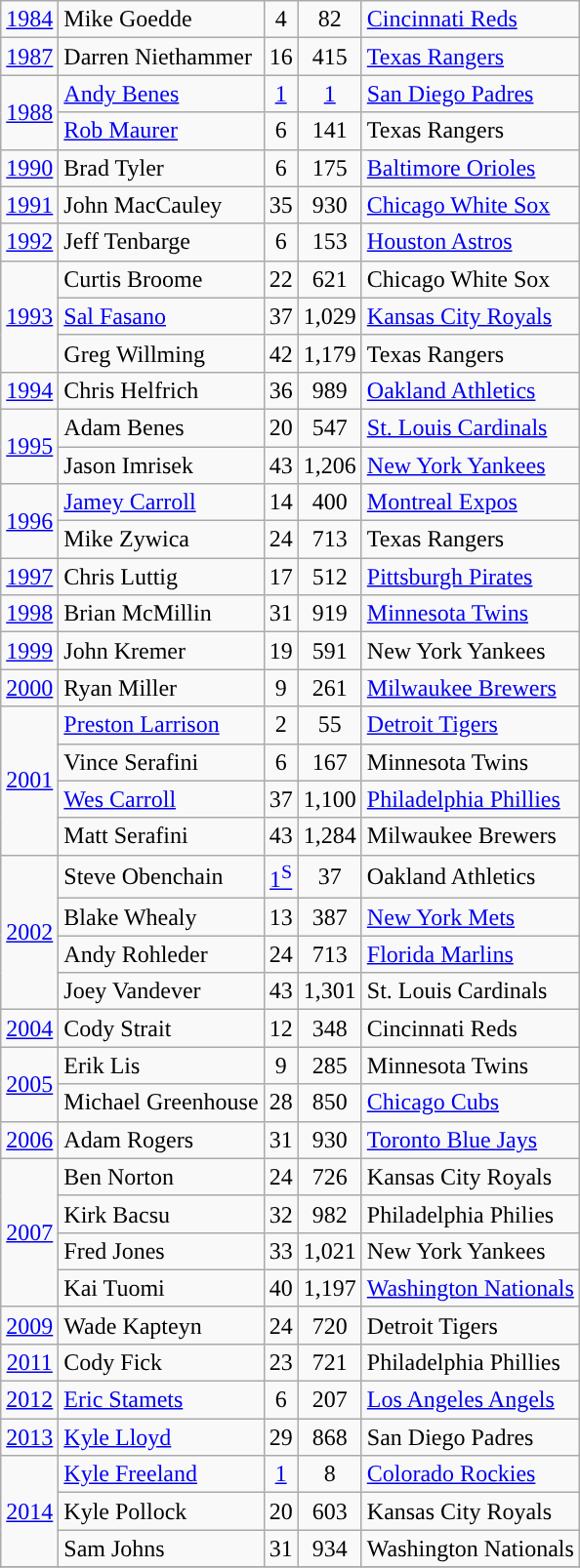<table class="wikitable plainrowheaders">
<tr>
<td align="center"><a href='#'>1984</a></td>
<td>Mike Goedde</td>
<td align="center">4</td>
<td align="center">82</td>
<td><a href='#'>Cincinnati Reds</a></td>
</tr>
<tr>
<td align="center"><a href='#'>1987</a></td>
<td>Darren Niethammer</td>
<td align="center">16</td>
<td align="center">415</td>
<td><a href='#'>Texas Rangers</a></td>
</tr>
<tr>
<td rowspan="2" align="center"><a href='#'>1988</a></td>
<td><a href='#'>Andy Benes</a></td>
<td align="center"><a href='#'>1</a></td>
<td align="center"><a href='#'>1</a></td>
<td><a href='#'>San Diego Padres</a></td>
</tr>
<tr>
<td><a href='#'>Rob Maurer</a></td>
<td align="center">6</td>
<td align="center">141</td>
<td>Texas Rangers</td>
</tr>
<tr>
<td align="center"><a href='#'>1990</a></td>
<td>Brad Tyler</td>
<td align="center">6</td>
<td align="center">175</td>
<td><a href='#'>Baltimore Orioles</a></td>
</tr>
<tr>
<td align="center"><a href='#'>1991</a></td>
<td>John MacCauley</td>
<td align="center">35</td>
<td align="center">930</td>
<td><a href='#'>Chicago White Sox</a></td>
</tr>
<tr>
<td align="center"><a href='#'>1992</a></td>
<td>Jeff Tenbarge</td>
<td align="center">6</td>
<td align="center">153</td>
<td><a href='#'>Houston Astros</a></td>
</tr>
<tr>
<td rowspan="3" align="center"><a href='#'>1993</a></td>
<td>Curtis Broome</td>
<td align="center">22</td>
<td align="center">621</td>
<td>Chicago White Sox</td>
</tr>
<tr>
<td><a href='#'>Sal Fasano</a></td>
<td align="center">37</td>
<td align="center">1,029</td>
<td><a href='#'>Kansas City Royals</a></td>
</tr>
<tr>
<td>Greg Willming</td>
<td align="center">42</td>
<td align="center">1,179</td>
<td>Texas Rangers</td>
</tr>
<tr>
<td align="center"><a href='#'>1994</a></td>
<td>Chris Helfrich</td>
<td align="center">36</td>
<td align="center">989</td>
<td><a href='#'>Oakland Athletics</a></td>
</tr>
<tr>
<td rowspan="2" align="center"><a href='#'>1995</a></td>
<td>Adam Benes</td>
<td align="center">20</td>
<td align="center">547</td>
<td><a href='#'>St. Louis Cardinals</a></td>
</tr>
<tr>
<td>Jason Imrisek</td>
<td align="center">43</td>
<td align="center">1,206</td>
<td><a href='#'>New York Yankees</a></td>
</tr>
<tr>
<td rowspan="2" align="center"><a href='#'>1996</a></td>
<td><a href='#'>Jamey Carroll</a></td>
<td align="center">14</td>
<td align="center">400</td>
<td><a href='#'>Montreal Expos</a></td>
</tr>
<tr>
<td>Mike Zywica</td>
<td align="center">24</td>
<td align="center">713</td>
<td>Texas Rangers</td>
</tr>
<tr>
<td align="center"><a href='#'>1997</a></td>
<td>Chris Luttig</td>
<td align="center">17</td>
<td align="center">512</td>
<td><a href='#'>Pittsburgh Pirates</a></td>
</tr>
<tr>
<td align="center"><a href='#'>1998</a></td>
<td>Brian McMillin</td>
<td align="center">31</td>
<td align="center">919</td>
<td><a href='#'>Minnesota Twins</a></td>
</tr>
<tr>
<td align="center"><a href='#'>1999</a></td>
<td>John Kremer</td>
<td align="center">19</td>
<td align="center">591</td>
<td>New York Yankees</td>
</tr>
<tr>
<td align="center"><a href='#'>2000</a></td>
<td>Ryan Miller</td>
<td align="center">9</td>
<td align="center">261</td>
<td><a href='#'>Milwaukee Brewers</a></td>
</tr>
<tr>
<td rowspan="4" align="center"><a href='#'>2001</a></td>
<td><a href='#'>Preston Larrison</a></td>
<td align="center">2</td>
<td align="center">55</td>
<td><a href='#'>Detroit Tigers</a></td>
</tr>
<tr>
<td>Vince Serafini</td>
<td align="center">6</td>
<td align="center">167</td>
<td>Minnesota Twins</td>
</tr>
<tr>
<td><a href='#'>Wes Carroll</a></td>
<td align="center">37</td>
<td align="center">1,100</td>
<td><a href='#'>Philadelphia Phillies</a></td>
</tr>
<tr>
<td>Matt Serafini</td>
<td align="center">43</td>
<td align="center">1,284</td>
<td>Milwaukee Brewers</td>
</tr>
<tr>
<td rowspan="4" align="center"><a href='#'>2002</a></td>
<td>Steve Obenchain</td>
<td align="center"><a href='#'>1<sup>S</sup></a></td>
<td align="center">37</td>
<td>Oakland Athletics</td>
</tr>
<tr>
<td>Blake Whealy</td>
<td align="center">13</td>
<td align="center">387</td>
<td><a href='#'>New York Mets</a></td>
</tr>
<tr>
<td>Andy Rohleder</td>
<td align="center">24</td>
<td align="center">713</td>
<td><a href='#'>Florida Marlins</a></td>
</tr>
<tr>
<td>Joey Vandever</td>
<td align="center">43</td>
<td align="center">1,301</td>
<td>St. Louis Cardinals</td>
</tr>
<tr>
<td align="center"><a href='#'>2004</a></td>
<td>Cody Strait</td>
<td align="center">12</td>
<td align="center">348</td>
<td>Cincinnati Reds</td>
</tr>
<tr>
<td rowspan="2" align="center"><a href='#'>2005</a></td>
<td>Erik Lis</td>
<td align="center">9</td>
<td align="center">285</td>
<td>Minnesota Twins</td>
</tr>
<tr>
<td>Michael Greenhouse</td>
<td align="center">28</td>
<td align="center">850</td>
<td><a href='#'>Chicago Cubs</a></td>
</tr>
<tr>
<td align="center"><a href='#'>2006</a></td>
<td>Adam Rogers</td>
<td align="center">31</td>
<td align="center">930</td>
<td><a href='#'>Toronto Blue Jays</a></td>
</tr>
<tr>
<td rowspan="4" align="center"><a href='#'>2007</a></td>
<td>Ben Norton</td>
<td align="center">24</td>
<td align="center">726</td>
<td>Kansas City Royals</td>
</tr>
<tr>
<td>Kirk Bacsu</td>
<td align="center">32</td>
<td align="center">982</td>
<td>Philadelphia Philies</td>
</tr>
<tr>
<td>Fred Jones</td>
<td align="center">33</td>
<td align="center">1,021</td>
<td>New York Yankees</td>
</tr>
<tr>
<td>Kai Tuomi</td>
<td align="center">40</td>
<td align="center">1,197</td>
<td><a href='#'>Washington Nationals</a></td>
</tr>
<tr>
<td align="center"><a href='#'>2009</a></td>
<td>Wade Kapteyn</td>
<td align="center">24</td>
<td align="center">720</td>
<td>Detroit Tigers</td>
</tr>
<tr>
<td align="center"><a href='#'>2011</a></td>
<td>Cody Fick</td>
<td align="center">23</td>
<td align="center">721</td>
<td>Philadelphia Phillies</td>
</tr>
<tr>
<td align="center"><a href='#'>2012</a></td>
<td><a href='#'>Eric Stamets</a></td>
<td align="center">6</td>
<td align="center">207</td>
<td><a href='#'>Los Angeles Angels</a></td>
</tr>
<tr>
<td align="center"><a href='#'>2013</a></td>
<td><a href='#'>Kyle Lloyd</a></td>
<td align="center">29</td>
<td align="center">868</td>
<td>San Diego Padres</td>
</tr>
<tr>
<td rowspan="3" align="center"><a href='#'>2014</a></td>
<td><a href='#'>Kyle Freeland</a></td>
<td align="center"><a href='#'>1</a></td>
<td align="center">8</td>
<td><a href='#'>Colorado Rockies</a></td>
</tr>
<tr>
<td>Kyle Pollock</td>
<td align="center">20</td>
<td align="center">603</td>
<td>Kansas City Royals</td>
</tr>
<tr>
<td>Sam Johns</td>
<td align="center">31</td>
<td align="center">934</td>
<td>Washington Nationals</td>
</tr>
<tr>
</tr>
</table>
